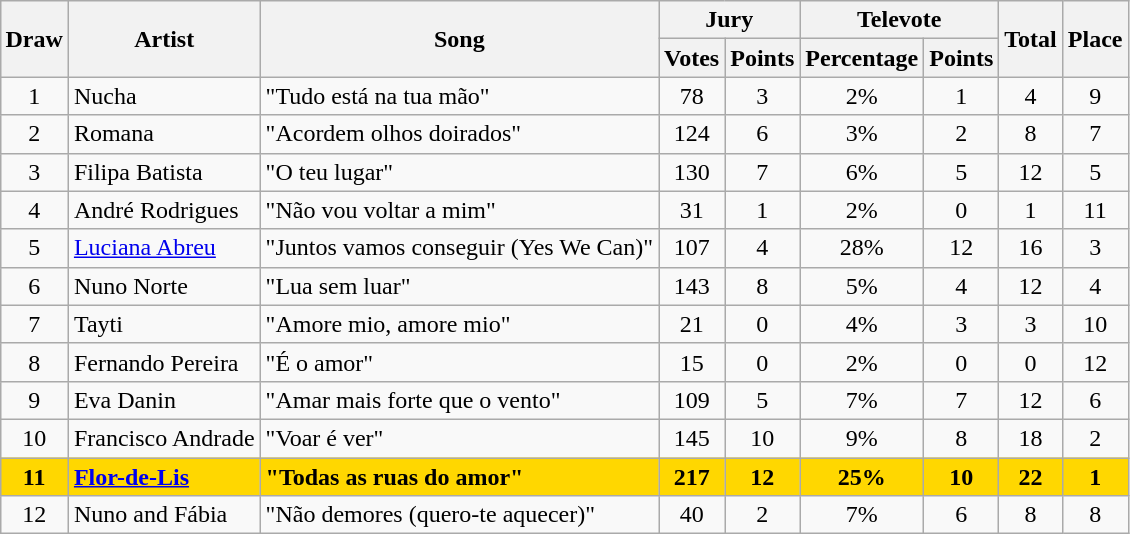<table class="sortable wikitable" style="margin: 1em auto 1em auto; text-align:center">
<tr>
<th rowspan="2">Draw</th>
<th rowspan="2">Artist</th>
<th rowspan="2">Song</th>
<th colspan="2">Jury</th>
<th colspan="2">Televote</th>
<th rowspan="2">Total</th>
<th rowspan="2">Place</th>
</tr>
<tr>
<th>Votes</th>
<th>Points</th>
<th>Percentage</th>
<th>Points</th>
</tr>
<tr>
<td>1</td>
<td align="left">Nucha</td>
<td align="left">"Tudo está na tua mão"</td>
<td>78</td>
<td>3</td>
<td>2%</td>
<td>1</td>
<td>4</td>
<td>9</td>
</tr>
<tr>
<td>2</td>
<td align="left">Romana</td>
<td align="left">"Acordem olhos doirados"</td>
<td>124</td>
<td>6</td>
<td>3%</td>
<td>2</td>
<td>8</td>
<td>7</td>
</tr>
<tr>
<td>3</td>
<td align="left">Filipa Batista</td>
<td align="left">"O teu lugar"</td>
<td>130</td>
<td>7</td>
<td>6%</td>
<td>5</td>
<td>12</td>
<td>5</td>
</tr>
<tr>
<td>4</td>
<td align="left">André Rodrigues</td>
<td align="left">"Não vou voltar a mim"</td>
<td>31</td>
<td>1</td>
<td>2%</td>
<td>0</td>
<td>1</td>
<td>11</td>
</tr>
<tr>
<td>5</td>
<td align="left"><a href='#'>Luciana Abreu</a></td>
<td align="left">"Juntos vamos conseguir (Yes We Can)"</td>
<td>107</td>
<td>4</td>
<td>28%</td>
<td>12</td>
<td>16</td>
<td>3</td>
</tr>
<tr>
<td>6</td>
<td align="left">Nuno Norte</td>
<td align="left">"Lua sem luar"</td>
<td>143</td>
<td>8</td>
<td>5%</td>
<td>4</td>
<td>12</td>
<td>4</td>
</tr>
<tr>
<td>7</td>
<td align="left">Tayti</td>
<td align="left">"Amore mio, amore mio"</td>
<td>21</td>
<td>0</td>
<td>4%</td>
<td>3</td>
<td>3</td>
<td>10</td>
</tr>
<tr>
<td>8</td>
<td align="left">Fernando Pereira</td>
<td align="left">"É o amor"</td>
<td>15</td>
<td>0</td>
<td>2%</td>
<td>0</td>
<td>0</td>
<td>12</td>
</tr>
<tr>
<td>9</td>
<td align="left">Eva Danin</td>
<td align="left">"Amar mais forte que o vento"</td>
<td>109</td>
<td>5</td>
<td>7%</td>
<td>7</td>
<td>12</td>
<td>6</td>
</tr>
<tr>
<td>10</td>
<td align="left">Francisco Andrade</td>
<td align="left">"Voar é ver"</td>
<td>145</td>
<td>10</td>
<td>9%</td>
<td>8</td>
<td>18</td>
<td>2</td>
</tr>
<tr style="font-weight:bold; background:gold;">
<td>11</td>
<td align="left"><a href='#'>Flor-de-Lis</a></td>
<td align="left">"Todas as ruas do amor"</td>
<td>217</td>
<td>12</td>
<td>25%</td>
<td>10</td>
<td>22</td>
<td>1</td>
</tr>
<tr>
<td>12</td>
<td align="left">Nuno and Fábia</td>
<td align="left">"Não demores (quero-te aquecer)"</td>
<td>40</td>
<td>2</td>
<td>7%</td>
<td>6</td>
<td>8</td>
<td>8</td>
</tr>
</table>
